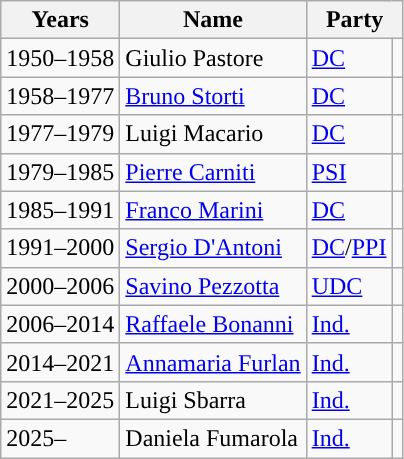<table class=wikitable style=text-align:left>
<tr>
<th>Years</th>
<th>Name</th>
<th colspan="2">Party</th>
</tr>
<tr>
<td>1950–1958</td>
<td>Giulio Pastore</td>
<td><a href='#'>DC</a></td>
<td></td>
</tr>
<tr>
<td>1958–1977</td>
<td><a href='#'>Bruno Storti</a></td>
<td><a href='#'>DC</a></td>
<td></td>
</tr>
<tr>
<td>1977–1979</td>
<td>Luigi Macario</td>
<td><a href='#'>DC</a></td>
<td></td>
</tr>
<tr>
<td>1979–1985</td>
<td><a href='#'>Pierre Carniti</a></td>
<td><a href='#'>PSI</a></td>
<td></td>
</tr>
<tr>
<td>1985–1991</td>
<td><a href='#'>Franco Marini</a></td>
<td><a href='#'>DC</a></td>
<td></td>
</tr>
<tr>
<td>1991–2000</td>
<td><a href='#'>Sergio D'Antoni</a></td>
<td><a href='#'>DC</a>/<a href='#'>PPI</a></td>
<td></td>
</tr>
<tr>
<td>2000–2006</td>
<td><a href='#'>Savino Pezzotta</a></td>
<td><a href='#'>UDC</a></td>
<td></td>
</tr>
<tr>
<td>2006–2014</td>
<td><a href='#'>Raffaele Bonanni</a></td>
<td><a href='#'>Ind.</a></td>
<td></td>
</tr>
<tr>
<td>2014–2021</td>
<td><a href='#'>Annamaria Furlan</a></td>
<td><a href='#'>Ind.</a></td>
<td></td>
</tr>
<tr>
<td>2021–2025</td>
<td>Luigi Sbarra</td>
<td><a href='#'>Ind.</a></td>
<td></td>
</tr>
<tr>
<td>2025–</td>
<td>Daniela Fumarola</td>
<td><a href='#'>Ind.</a></td>
<td></td>
</tr>
</table>
